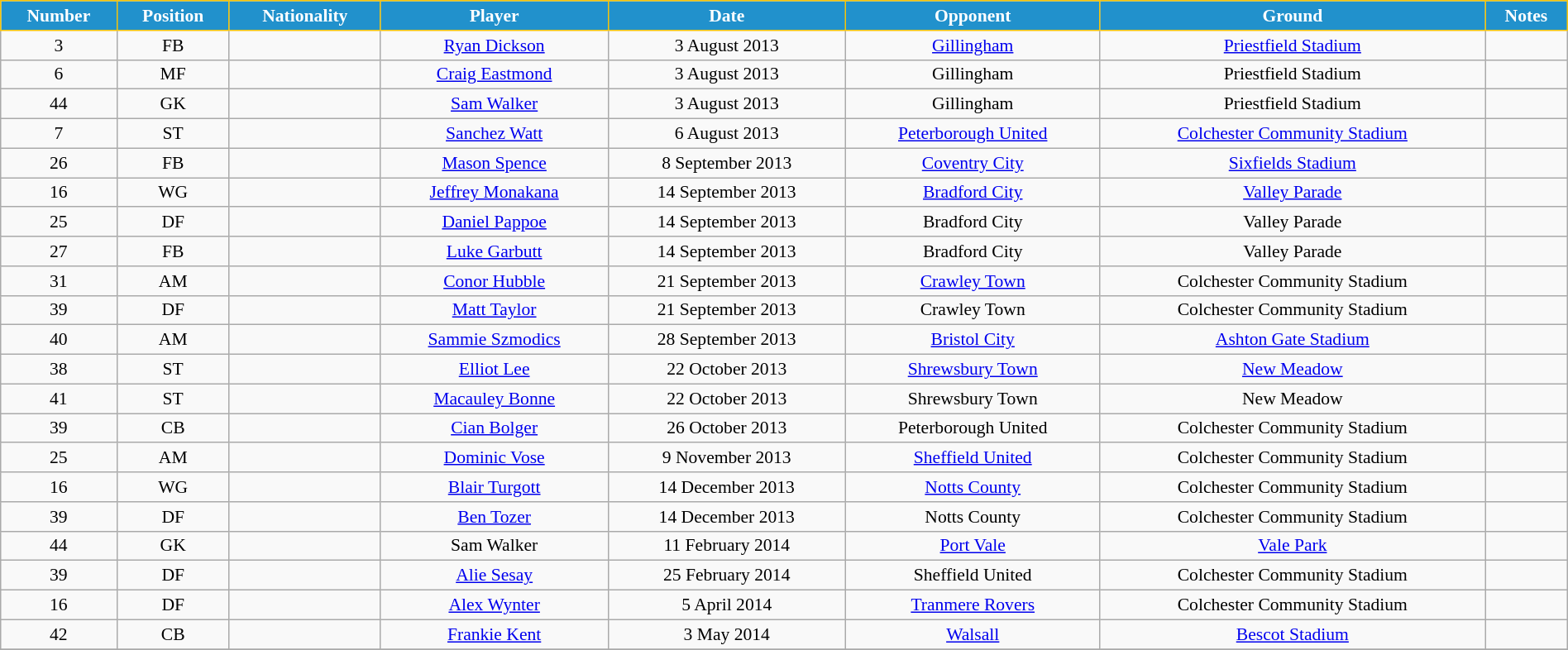<table class="wikitable" style="text-align:center; font-size:90%; width:100%;">
<tr>
<th style="background:#2191CC; color:white; border:1px solid #F7C408; text-align:center;">Number</th>
<th style="background:#2191CC; color:white; border:1px solid #F7C408; text-align:center;">Position</th>
<th style="background:#2191CC; color:white; border:1px solid #F7C408; text-align:center;">Nationality</th>
<th style="background:#2191CC; color:white; border:1px solid #F7C408; text-align:center;">Player</th>
<th style="background:#2191CC; color:white; border:1px solid #F7C408; text-align:center;">Date</th>
<th style="background:#2191CC; color:white; border:1px solid #F7C408; text-align:center;">Opponent</th>
<th style="background:#2191CC; color:white; border:1px solid #F7C408; text-align:center;">Ground</th>
<th style="background:#2191CC; color:white; border:1px solid #F7C408; text-align:center;">Notes</th>
</tr>
<tr>
<td>3</td>
<td>FB</td>
<td></td>
<td><a href='#'>Ryan Dickson</a></td>
<td>3 August 2013</td>
<td><a href='#'>Gillingham</a></td>
<td><a href='#'>Priestfield Stadium</a></td>
<td></td>
</tr>
<tr>
<td>6</td>
<td>MF</td>
<td></td>
<td><a href='#'>Craig Eastmond</a></td>
<td>3 August 2013</td>
<td>Gillingham</td>
<td>Priestfield Stadium</td>
<td></td>
</tr>
<tr>
<td>44</td>
<td>GK</td>
<td></td>
<td><a href='#'>Sam Walker</a></td>
<td>3 August 2013</td>
<td>Gillingham</td>
<td>Priestfield Stadium</td>
<td></td>
</tr>
<tr>
<td>7</td>
<td>ST</td>
<td></td>
<td><a href='#'>Sanchez Watt</a></td>
<td>6 August 2013</td>
<td><a href='#'>Peterborough United</a></td>
<td><a href='#'>Colchester Community Stadium</a></td>
<td></td>
</tr>
<tr>
<td>26</td>
<td>FB</td>
<td></td>
<td><a href='#'>Mason Spence</a></td>
<td>8 September 2013</td>
<td><a href='#'>Coventry City</a></td>
<td><a href='#'>Sixfields Stadium</a></td>
<td></td>
</tr>
<tr>
<td>16</td>
<td>WG</td>
<td></td>
<td><a href='#'>Jeffrey Monakana</a></td>
<td>14 September 2013</td>
<td><a href='#'>Bradford City</a></td>
<td><a href='#'>Valley Parade</a></td>
<td></td>
</tr>
<tr>
<td>25</td>
<td>DF</td>
<td></td>
<td><a href='#'>Daniel Pappoe</a></td>
<td>14 September 2013</td>
<td>Bradford City</td>
<td>Valley Parade</td>
<td></td>
</tr>
<tr>
<td>27</td>
<td>FB</td>
<td></td>
<td><a href='#'>Luke Garbutt</a></td>
<td>14 September 2013</td>
<td>Bradford City</td>
<td>Valley Parade</td>
<td></td>
</tr>
<tr>
<td>31</td>
<td>AM</td>
<td></td>
<td><a href='#'>Conor Hubble</a></td>
<td>21 September 2013</td>
<td><a href='#'>Crawley Town</a></td>
<td>Colchester Community Stadium</td>
<td></td>
</tr>
<tr>
<td>39</td>
<td>DF</td>
<td></td>
<td><a href='#'>Matt Taylor</a></td>
<td>21 September 2013</td>
<td>Crawley Town</td>
<td>Colchester Community Stadium</td>
<td></td>
</tr>
<tr>
<td>40</td>
<td>AM</td>
<td></td>
<td><a href='#'>Sammie Szmodics</a></td>
<td>28 September 2013</td>
<td><a href='#'>Bristol City</a></td>
<td><a href='#'>Ashton Gate Stadium</a></td>
<td></td>
</tr>
<tr>
<td>38</td>
<td>ST</td>
<td></td>
<td><a href='#'>Elliot Lee</a></td>
<td>22 October 2013</td>
<td><a href='#'>Shrewsbury Town</a></td>
<td><a href='#'>New Meadow</a></td>
<td></td>
</tr>
<tr>
<td>41</td>
<td>ST</td>
<td></td>
<td><a href='#'>Macauley Bonne</a></td>
<td>22 October 2013</td>
<td>Shrewsbury Town</td>
<td>New Meadow</td>
<td></td>
</tr>
<tr>
<td>39</td>
<td>CB</td>
<td></td>
<td><a href='#'>Cian Bolger</a></td>
<td>26 October 2013</td>
<td>Peterborough United</td>
<td>Colchester Community Stadium</td>
<td></td>
</tr>
<tr>
<td>25</td>
<td>AM</td>
<td></td>
<td><a href='#'>Dominic Vose</a></td>
<td>9 November 2013</td>
<td><a href='#'>Sheffield United</a></td>
<td>Colchester Community Stadium</td>
<td></td>
</tr>
<tr>
<td>16</td>
<td>WG</td>
<td></td>
<td><a href='#'>Blair Turgott</a></td>
<td>14 December 2013</td>
<td><a href='#'>Notts County</a></td>
<td>Colchester Community Stadium</td>
<td></td>
</tr>
<tr>
<td>39</td>
<td>DF</td>
<td></td>
<td><a href='#'>Ben Tozer</a></td>
<td>14 December 2013</td>
<td>Notts County</td>
<td>Colchester Community Stadium</td>
<td></td>
</tr>
<tr>
<td>44</td>
<td>GK</td>
<td></td>
<td>Sam Walker</td>
<td>11 February 2014</td>
<td><a href='#'>Port Vale</a></td>
<td><a href='#'>Vale Park</a></td>
<td></td>
</tr>
<tr>
<td>39</td>
<td>DF</td>
<td></td>
<td><a href='#'>Alie Sesay</a></td>
<td>25 February 2014</td>
<td>Sheffield United</td>
<td>Colchester Community Stadium</td>
<td></td>
</tr>
<tr>
<td>16</td>
<td>DF</td>
<td></td>
<td><a href='#'>Alex Wynter</a></td>
<td>5 April 2014</td>
<td><a href='#'>Tranmere Rovers</a></td>
<td>Colchester Community Stadium</td>
<td></td>
</tr>
<tr>
<td>42</td>
<td>CB</td>
<td></td>
<td><a href='#'>Frankie Kent</a></td>
<td>3 May 2014</td>
<td><a href='#'>Walsall</a></td>
<td><a href='#'>Bescot Stadium</a></td>
<td></td>
</tr>
<tr>
</tr>
</table>
